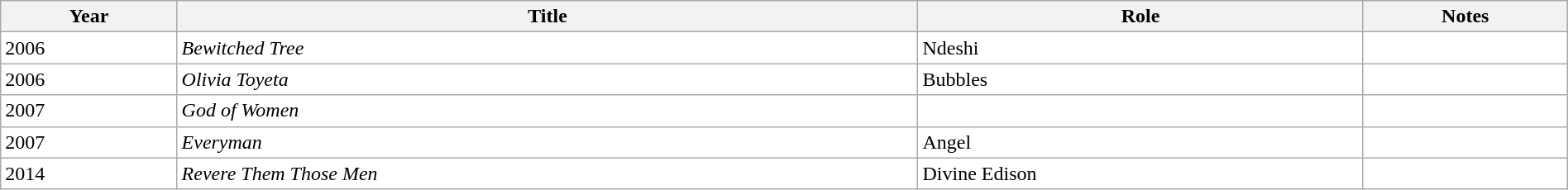<table class="wikitable" style="width:100%; margin:auto; background:#fff;">
<tr>
<th>Year</th>
<th>Title</th>
<th>Role</th>
<th>Notes</th>
</tr>
<tr>
<td>2006</td>
<td><em>Bewitched Tree</em></td>
<td>Ndeshi</td>
<td></td>
</tr>
<tr>
<td>2006</td>
<td><em>Olivia Toyeta</em></td>
<td>Bubbles</td>
<td></td>
</tr>
<tr>
<td>2007</td>
<td><em>God of Women</em></td>
<td></td>
<td></td>
</tr>
<tr>
<td>2007</td>
<td><em>Everyman</em></td>
<td>Angel</td>
<td></td>
</tr>
<tr>
<td>2014</td>
<td><em>Revere Them Those Men</em></td>
<td>Divine Edison</td>
<td></td>
</tr>
</table>
